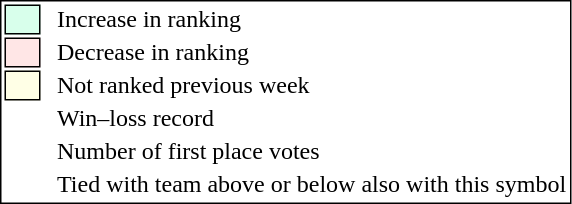<table style="border:1px solid black;">
<tr>
<td style="background:#D8FFEB; width:20px; border:1px solid black;"></td>
<td> </td>
<td>Increase in ranking</td>
</tr>
<tr>
<td style="background:#FFE6E6; width:20px; border:1px solid black;"></td>
<td> </td>
<td>Decrease in ranking</td>
</tr>
<tr>
<td style="background:#FFFFE6; width:20px; border:1px solid black;"></td>
<td> </td>
<td>Not ranked previous week</td>
</tr>
<tr>
<td></td>
<td> </td>
<td>Win–loss record</td>
</tr>
<tr>
<td></td>
<td> </td>
<td>Number of first place votes</td>
</tr>
<tr>
<td></td>
<td></td>
<td>Tied with team above or below also with this symbol</td>
</tr>
</table>
